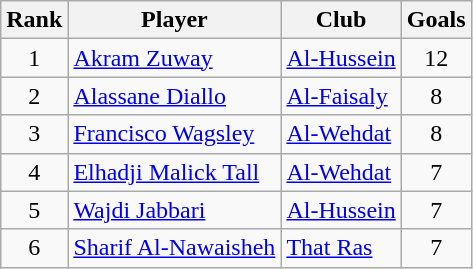<table class="wikitable" style="text-align:center">
<tr>
<th>Rank</th>
<th>Player</th>
<th>Club</th>
<th>Goals</th>
</tr>
<tr>
<td rowspan="1">1</td>
<td align="left"> <a href='#'>Akram Zuway</a></td>
<td align="left"><a href='#'>Al-Hussein</a></td>
<td>12</td>
</tr>
<tr>
<td rowspan="1">2</td>
<td align="left"> <a href='#'>Alassane Diallo</a></td>
<td align="left"><a href='#'>Al-Faisaly</a></td>
<td>8</td>
</tr>
<tr>
<td rowspan="1">3</td>
<td align="left"> <a href='#'>Francisco Wagsley</a></td>
<td align="left"><a href='#'>Al-Wehdat</a></td>
<td>8</td>
</tr>
<tr>
<td rowspan="1">4</td>
<td align="left"> <a href='#'>Elhadji Malick Tall</a></td>
<td align="left"><a href='#'>Al-Wehdat</a></td>
<td>7</td>
</tr>
<tr>
<td rowspan="1">5</td>
<td align="left"> <a href='#'>Wajdi Jabbari</a></td>
<td align="left"><a href='#'>Al-Hussein</a></td>
<td>7</td>
</tr>
<tr>
<td rowspan="1">6</td>
<td align="left"> <a href='#'>Sharif Al-Nawaisheh</a></td>
<td align="left"><a href='#'>That Ras</a></td>
<td>7</td>
</tr>
</table>
